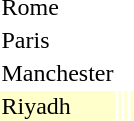<table>
<tr>
<td rowspan=2>Rome</td>
<td rowspan=2></td>
<td rowspan=2></td>
<td></td>
</tr>
<tr>
<td></td>
</tr>
<tr>
<td rowspan=2>Paris</td>
<td rowspan=2></td>
<td rowspan=2></td>
<td></td>
</tr>
<tr>
<td></td>
</tr>
<tr>
<td rowspan=2>Manchester</td>
<td rowspan=2></td>
<td rowspan=2></td>
<td></td>
</tr>
<tr>
<td></td>
</tr>
<tr bgcolor=ffffcc>
<td>Riyadh</td>
<td></td>
<td></td>
<td></td>
</tr>
</table>
